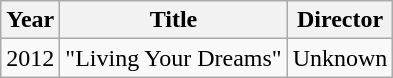<table class="wikitable">
<tr>
<th>Year</th>
<th>Title</th>
<th>Director</th>
</tr>
<tr>
<td>2012</td>
<td>"Living Your Dreams"</td>
<td>Unknown</td>
</tr>
</table>
